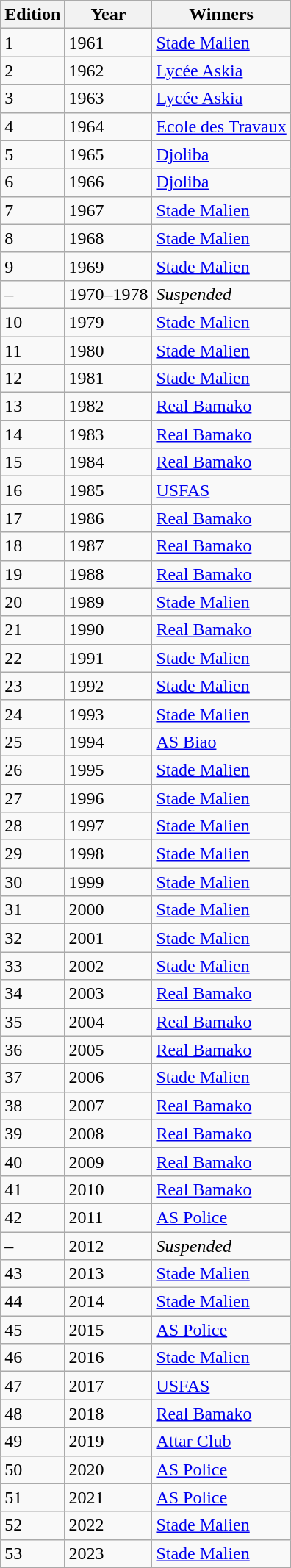<table class="wikitable">
<tr>
<th>Edition</th>
<th>Year</th>
<th>Winners</th>
</tr>
<tr>
<td>1</td>
<td>1961</td>
<td><a href='#'>Stade Malien</a></td>
</tr>
<tr>
<td>2</td>
<td>1962</td>
<td><a href='#'>Lycée Askia</a></td>
</tr>
<tr>
<td>3</td>
<td>1963</td>
<td><a href='#'>Lycée Askia</a></td>
</tr>
<tr>
<td>4</td>
<td>1964</td>
<td><a href='#'>Ecole des Travaux</a></td>
</tr>
<tr>
<td>5</td>
<td>1965</td>
<td><a href='#'>Djoliba</a></td>
</tr>
<tr>
<td>6</td>
<td>1966</td>
<td><a href='#'>Djoliba</a></td>
</tr>
<tr>
<td>7</td>
<td>1967</td>
<td><a href='#'>Stade Malien</a></td>
</tr>
<tr>
<td>8</td>
<td>1968</td>
<td><a href='#'>Stade Malien</a></td>
</tr>
<tr>
<td>9</td>
<td>1969</td>
<td><a href='#'>Stade Malien</a></td>
</tr>
<tr>
<td>–</td>
<td>1970–1978</td>
<td><em>Suspended</em></td>
</tr>
<tr>
<td>10</td>
<td>1979</td>
<td><a href='#'>Stade Malien</a></td>
</tr>
<tr>
<td>11</td>
<td>1980</td>
<td><a href='#'>Stade Malien</a></td>
</tr>
<tr>
<td>12</td>
<td>1981</td>
<td><a href='#'>Stade Malien</a></td>
</tr>
<tr>
<td>13</td>
<td>1982</td>
<td><a href='#'>Real Bamako</a></td>
</tr>
<tr>
<td>14</td>
<td>1983</td>
<td><a href='#'>Real Bamako</a></td>
</tr>
<tr>
<td>15</td>
<td>1984</td>
<td><a href='#'>Real Bamako</a></td>
</tr>
<tr>
<td>16</td>
<td>1985</td>
<td><a href='#'>USFAS</a></td>
</tr>
<tr>
<td>17</td>
<td>1986</td>
<td><a href='#'>Real Bamako</a></td>
</tr>
<tr>
<td>18</td>
<td>1987</td>
<td><a href='#'>Real Bamako</a></td>
</tr>
<tr>
<td>19</td>
<td>1988</td>
<td><a href='#'>Real Bamako</a></td>
</tr>
<tr>
<td>20</td>
<td>1989</td>
<td><a href='#'>Stade Malien</a></td>
</tr>
<tr>
<td>21</td>
<td>1990</td>
<td><a href='#'>Real Bamako</a></td>
</tr>
<tr>
<td>22</td>
<td>1991</td>
<td><a href='#'>Stade Malien</a></td>
</tr>
<tr>
<td>23</td>
<td>1992</td>
<td><a href='#'>Stade Malien</a></td>
</tr>
<tr>
<td>24</td>
<td>1993</td>
<td><a href='#'>Stade Malien</a></td>
</tr>
<tr>
<td>25</td>
<td>1994</td>
<td><a href='#'>AS Biao</a></td>
</tr>
<tr>
<td>26</td>
<td>1995</td>
<td><a href='#'>Stade Malien</a></td>
</tr>
<tr>
<td>27</td>
<td>1996</td>
<td><a href='#'>Stade Malien</a></td>
</tr>
<tr>
<td>28</td>
<td>1997</td>
<td><a href='#'>Stade Malien</a></td>
</tr>
<tr>
<td>29</td>
<td>1998</td>
<td><a href='#'>Stade Malien</a></td>
</tr>
<tr>
<td>30</td>
<td>1999</td>
<td><a href='#'>Stade Malien</a></td>
</tr>
<tr>
<td>31</td>
<td>2000</td>
<td><a href='#'>Stade Malien</a></td>
</tr>
<tr>
<td>32</td>
<td>2001</td>
<td><a href='#'>Stade Malien</a></td>
</tr>
<tr>
<td>33</td>
<td>2002</td>
<td><a href='#'>Stade Malien</a></td>
</tr>
<tr>
<td>34</td>
<td>2003</td>
<td><a href='#'>Real Bamako</a></td>
</tr>
<tr>
<td>35</td>
<td>2004</td>
<td><a href='#'>Real Bamako</a></td>
</tr>
<tr>
<td>36</td>
<td>2005</td>
<td><a href='#'>Real Bamako</a></td>
</tr>
<tr>
<td>37</td>
<td>2006</td>
<td><a href='#'>Stade Malien</a></td>
</tr>
<tr>
<td>38</td>
<td>2007</td>
<td><a href='#'>Real Bamako</a></td>
</tr>
<tr>
<td>39</td>
<td>2008</td>
<td><a href='#'>Real Bamako</a></td>
</tr>
<tr>
<td>40</td>
<td>2009</td>
<td><a href='#'>Real Bamako</a></td>
</tr>
<tr>
<td>41</td>
<td>2010</td>
<td><a href='#'>Real Bamako</a></td>
</tr>
<tr>
<td>42</td>
<td>2011</td>
<td><a href='#'>AS Police</a></td>
</tr>
<tr>
<td>–</td>
<td>2012</td>
<td><em>Suspended</em></td>
</tr>
<tr>
<td>43</td>
<td>2013</td>
<td><a href='#'>Stade Malien</a></td>
</tr>
<tr>
<td>44</td>
<td>2014</td>
<td><a href='#'>Stade Malien</a></td>
</tr>
<tr>
<td>45</td>
<td>2015</td>
<td><a href='#'>AS Police</a></td>
</tr>
<tr>
<td>46</td>
<td>2016</td>
<td><a href='#'>Stade Malien</a></td>
</tr>
<tr>
<td>47</td>
<td>2017</td>
<td><a href='#'>USFAS</a></td>
</tr>
<tr>
<td>48</td>
<td>2018</td>
<td><a href='#'>Real Bamako</a></td>
</tr>
<tr>
<td>49</td>
<td>2019</td>
<td><a href='#'>Attar Club</a></td>
</tr>
<tr>
<td>50</td>
<td>2020</td>
<td><a href='#'>AS Police</a></td>
</tr>
<tr>
<td>51</td>
<td>2021</td>
<td><a href='#'>AS Police</a></td>
</tr>
<tr>
<td>52</td>
<td>2022</td>
<td><a href='#'>Stade Malien</a></td>
</tr>
<tr>
<td>53</td>
<td>2023</td>
<td><a href='#'>Stade Malien</a></td>
</tr>
</table>
